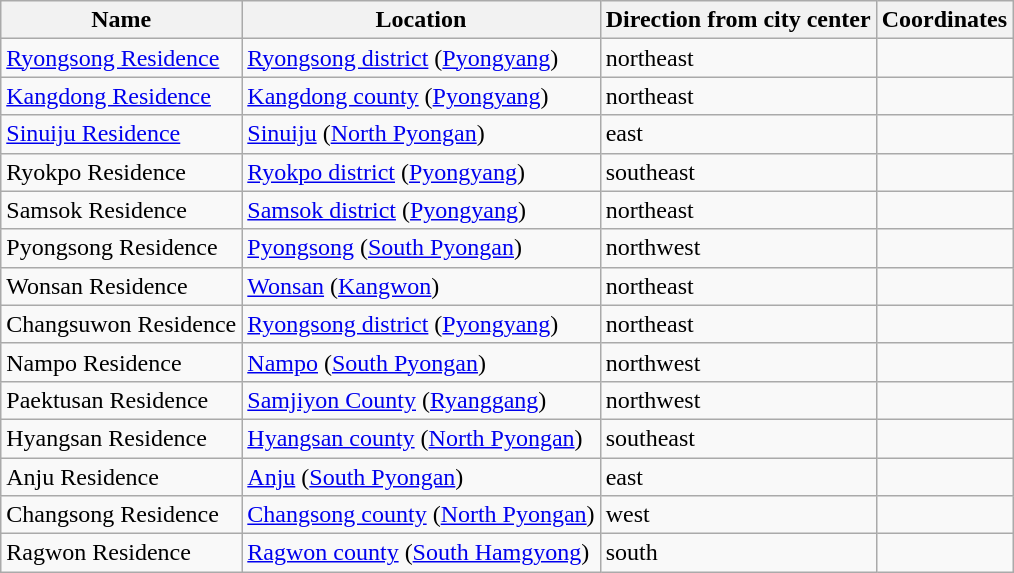<table class="wikitable">
<tr>
<th>Name</th>
<th>Location</th>
<th>Direction from city center</th>
<th>Coordinates</th>
</tr>
<tr>
<td><a href='#'>Ryongsong Residence</a></td>
<td><a href='#'>Ryongsong district</a> (<a href='#'>Pyongyang</a>)</td>
<td> northeast</td>
<td></td>
</tr>
<tr>
<td><a href='#'>Kangdong Residence</a></td>
<td><a href='#'>Kangdong county</a> (<a href='#'>Pyongyang</a>)</td>
<td> northeast</td>
<td></td>
</tr>
<tr>
<td><a href='#'>Sinuiju Residence</a></td>
<td><a href='#'>Sinuiju</a> (<a href='#'>North Pyongan</a>)</td>
<td> east</td>
<td></td>
</tr>
<tr>
<td>Ryokpo Residence</td>
<td><a href='#'>Ryokpo district</a> (<a href='#'>Pyongyang</a>)</td>
<td> southeast</td>
<td></td>
</tr>
<tr>
<td>Samsok Residence</td>
<td><a href='#'>Samsok district</a> (<a href='#'>Pyongyang</a>)</td>
<td> northeast</td>
<td></td>
</tr>
<tr>
<td>Pyongsong Residence</td>
<td><a href='#'>Pyongsong</a> (<a href='#'>South Pyongan</a>)</td>
<td> northwest</td>
<td></td>
</tr>
<tr>
<td>Wonsan Residence</td>
<td><a href='#'>Wonsan</a> (<a href='#'>Kangwon</a>)</td>
<td> northeast</td>
<td></td>
</tr>
<tr>
<td>Changsuwon Residence</td>
<td><a href='#'>Ryongsong district</a> (<a href='#'>Pyongyang</a>)</td>
<td> northeast</td>
<td></td>
</tr>
<tr>
<td>Nampo Residence</td>
<td><a href='#'>Nampo</a> (<a href='#'>South Pyongan</a>)</td>
<td> northwest</td>
<td></td>
</tr>
<tr>
<td>Paektusan Residence</td>
<td><a href='#'>Samjiyon County</a> (<a href='#'>Ryanggang</a>)</td>
<td> northwest</td>
<td></td>
</tr>
<tr>
<td>Hyangsan Residence</td>
<td><a href='#'>Hyangsan county</a> (<a href='#'>North Pyongan</a>)</td>
<td> southeast</td>
<td></td>
</tr>
<tr>
<td>Anju Residence</td>
<td><a href='#'>Anju</a> (<a href='#'>South Pyongan</a>)</td>
<td> east</td>
<td></td>
</tr>
<tr>
<td>Changsong Residence</td>
<td><a href='#'>Changsong county</a> (<a href='#'>North Pyongan</a>)</td>
<td> west</td>
<td></td>
</tr>
<tr>
<td>Ragwon Residence</td>
<td><a href='#'>Ragwon county</a> (<a href='#'>South Hamgyong</a>)</td>
<td> south</td>
<td></td>
</tr>
</table>
